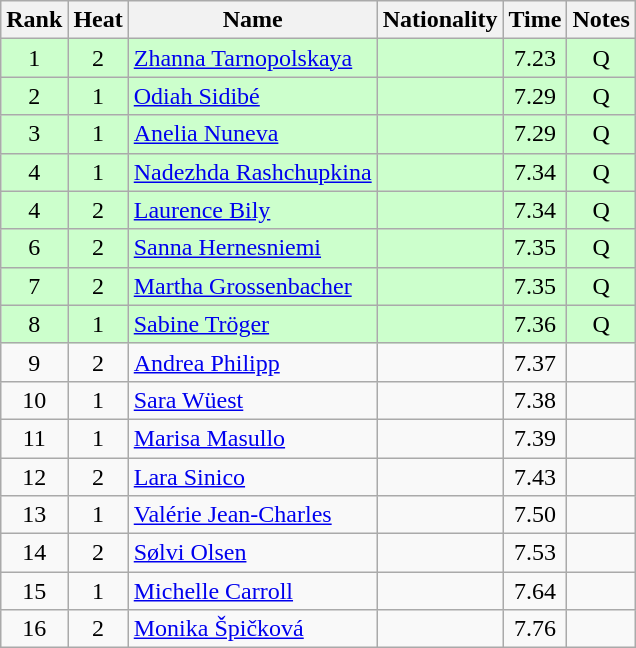<table class="wikitable sortable" style="text-align:center">
<tr>
<th>Rank</th>
<th>Heat</th>
<th>Name</th>
<th>Nationality</th>
<th>Time</th>
<th>Notes</th>
</tr>
<tr bgcolor=ccffcc>
<td>1</td>
<td>2</td>
<td align="left"><a href='#'>Zhanna Tarnopolskaya</a></td>
<td align=left></td>
<td>7.23</td>
<td>Q</td>
</tr>
<tr bgcolor=ccffcc>
<td>2</td>
<td>1</td>
<td align="left"><a href='#'>Odiah Sidibé</a></td>
<td align=left></td>
<td>7.29</td>
<td>Q</td>
</tr>
<tr bgcolor=ccffcc>
<td>3</td>
<td>1</td>
<td align="left"><a href='#'>Anelia Nuneva</a></td>
<td align=left></td>
<td>7.29</td>
<td>Q</td>
</tr>
<tr bgcolor=ccffcc>
<td>4</td>
<td>1</td>
<td align="left"><a href='#'>Nadezhda Rashchupkina</a></td>
<td align=left></td>
<td>7.34</td>
<td>Q</td>
</tr>
<tr bgcolor=ccffcc>
<td>4</td>
<td>2</td>
<td align="left"><a href='#'>Laurence Bily</a></td>
<td align=left></td>
<td>7.34</td>
<td>Q</td>
</tr>
<tr bgcolor=ccffcc>
<td>6</td>
<td>2</td>
<td align="left"><a href='#'>Sanna Hernesniemi</a></td>
<td align=left></td>
<td>7.35</td>
<td>Q</td>
</tr>
<tr bgcolor=ccffcc>
<td>7</td>
<td>2</td>
<td align="left"><a href='#'>Martha Grossenbacher</a></td>
<td align=left></td>
<td>7.35</td>
<td>Q</td>
</tr>
<tr bgcolor=ccffcc>
<td>8</td>
<td>1</td>
<td align="left"><a href='#'>Sabine Tröger</a></td>
<td align=left></td>
<td>7.36</td>
<td>Q</td>
</tr>
<tr>
<td>9</td>
<td>2</td>
<td align="left"><a href='#'>Andrea Philipp</a></td>
<td align=left></td>
<td>7.37</td>
<td></td>
</tr>
<tr>
<td>10</td>
<td>1</td>
<td align="left"><a href='#'>Sara Wüest</a></td>
<td align=left></td>
<td>7.38</td>
<td></td>
</tr>
<tr>
<td>11</td>
<td>1</td>
<td align="left"><a href='#'>Marisa Masullo</a></td>
<td align=left></td>
<td>7.39</td>
<td></td>
</tr>
<tr>
<td>12</td>
<td>2</td>
<td align="left"><a href='#'>Lara Sinico</a></td>
<td align=left></td>
<td>7.43</td>
<td></td>
</tr>
<tr>
<td>13</td>
<td>1</td>
<td align="left"><a href='#'>Valérie Jean-Charles</a></td>
<td align=left></td>
<td>7.50</td>
<td></td>
</tr>
<tr>
<td>14</td>
<td>2</td>
<td align="left"><a href='#'>Sølvi Olsen</a></td>
<td align=left></td>
<td>7.53</td>
<td></td>
</tr>
<tr>
<td>15</td>
<td>1</td>
<td align="left"><a href='#'>Michelle Carroll</a></td>
<td align=left></td>
<td>7.64</td>
<td></td>
</tr>
<tr>
<td>16</td>
<td>2</td>
<td align="left"><a href='#'>Monika Špičková</a></td>
<td align=left></td>
<td>7.76</td>
<td></td>
</tr>
</table>
